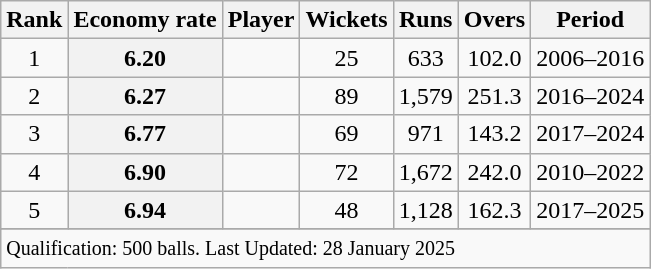<table class="wikitable sortable">
<tr>
<th scope=col>Rank</th>
<th scope=col>Economy rate</th>
<th scope=col>Player</th>
<th scope=col>Wickets</th>
<th scope=col>Runs</th>
<th scope=col>Overs</th>
<th scope=col>Period</th>
</tr>
<tr>
<td align=center>1</td>
<th scope=row style=text-align:center;>6.20</th>
<td></td>
<td align=center>25</td>
<td align=center>633</td>
<td align=center>102.0</td>
<td>2006–2016</td>
</tr>
<tr>
<td align=center>2</td>
<th scope=row style=text-align:center;>6.27</th>
<td></td>
<td align=center>89</td>
<td align=center>1,579</td>
<td align=center>251.3</td>
<td>2016–2024</td>
</tr>
<tr>
<td align=center>3</td>
<th scope=row style=text-align:center;>6.77</th>
<td></td>
<td align=center>69</td>
<td align=center>971</td>
<td align=center>143.2</td>
<td>2017–2024</td>
</tr>
<tr>
<td align=center>4</td>
<th scope=row style=text-align:center;>6.90</th>
<td></td>
<td align=center>72</td>
<td align=center>1,672</td>
<td align=center>242.0</td>
<td>2010–2022</td>
</tr>
<tr>
<td align=center>5</td>
<th scope=row style=text-align:center;>6.94</th>
<td></td>
<td align=center>48</td>
<td align=center>1,128</td>
<td align=center>162.3</td>
<td>2017–2025</td>
</tr>
<tr>
</tr>
<tr class=sortbottom>
<td colspan=7><small>Qualification: 500 balls. Last Updated: 28 January 2025</small></td>
</tr>
</table>
